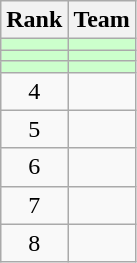<table class="wikitable">
<tr>
<th>Rank</th>
<th>Team</th>
</tr>
<tr bgcolor=ccffcc>
<td align=center></td>
<td></td>
</tr>
<tr bgcolor=ccffcc>
<td align=center></td>
<td></td>
</tr>
<tr bgcolor=ccffcc>
<td align=center></td>
<td></td>
</tr>
<tr>
<td align=center>4</td>
<td></td>
</tr>
<tr>
<td align=center>5</td>
<td></td>
</tr>
<tr>
<td align=center>6</td>
<td></td>
</tr>
<tr>
<td align=center>7</td>
<td></td>
</tr>
<tr>
<td align=center>8</td>
<td></td>
</tr>
</table>
